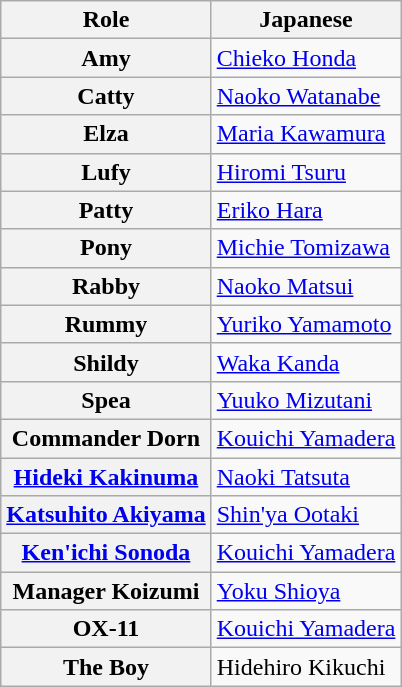<table class="wikitable mw-collapsible mw-collapsed">
<tr>
<th>Role</th>
<th>Japanese</th>
</tr>
<tr>
<th>Amy</th>
<td><a href='#'>Chieko Honda</a></td>
</tr>
<tr>
<th>Catty</th>
<td><a href='#'>Naoko Watanabe</a></td>
</tr>
<tr>
<th>Elza</th>
<td><a href='#'>Maria Kawamura</a></td>
</tr>
<tr>
<th>Lufy</th>
<td><a href='#'>Hiromi Tsuru</a></td>
</tr>
<tr>
<th>Patty</th>
<td><a href='#'>Eriko Hara</a></td>
</tr>
<tr>
<th>Pony</th>
<td><a href='#'>Michie Tomizawa</a></td>
</tr>
<tr>
<th>Rabby</th>
<td><a href='#'>Naoko Matsui</a></td>
</tr>
<tr>
<th>Rummy</th>
<td><a href='#'>Yuriko Yamamoto</a></td>
</tr>
<tr>
<th>Shildy</th>
<td><a href='#'>Waka Kanda</a></td>
</tr>
<tr>
<th>Spea</th>
<td><a href='#'>Yuuko Mizutani</a></td>
</tr>
<tr>
<th>Commander Dorn</th>
<td><a href='#'>Kouichi Yamadera</a></td>
</tr>
<tr>
<th><a href='#'>Hideki Kakinuma</a></th>
<td><a href='#'>Naoki Tatsuta</a></td>
</tr>
<tr>
<th><a href='#'>Katsuhito Akiyama</a></th>
<td><a href='#'>Shin'ya Ootaki</a></td>
</tr>
<tr>
<th><a href='#'>Ken'ichi Sonoda</a></th>
<td><a href='#'>Kouichi Yamadera</a></td>
</tr>
<tr>
<th>Manager Koizumi</th>
<td><a href='#'>Yoku Shioya</a></td>
</tr>
<tr>
<th>OX-11</th>
<td><a href='#'>Kouichi Yamadera</a></td>
</tr>
<tr>
<th>The Boy</th>
<td>Hidehiro Kikuchi</td>
</tr>
</table>
